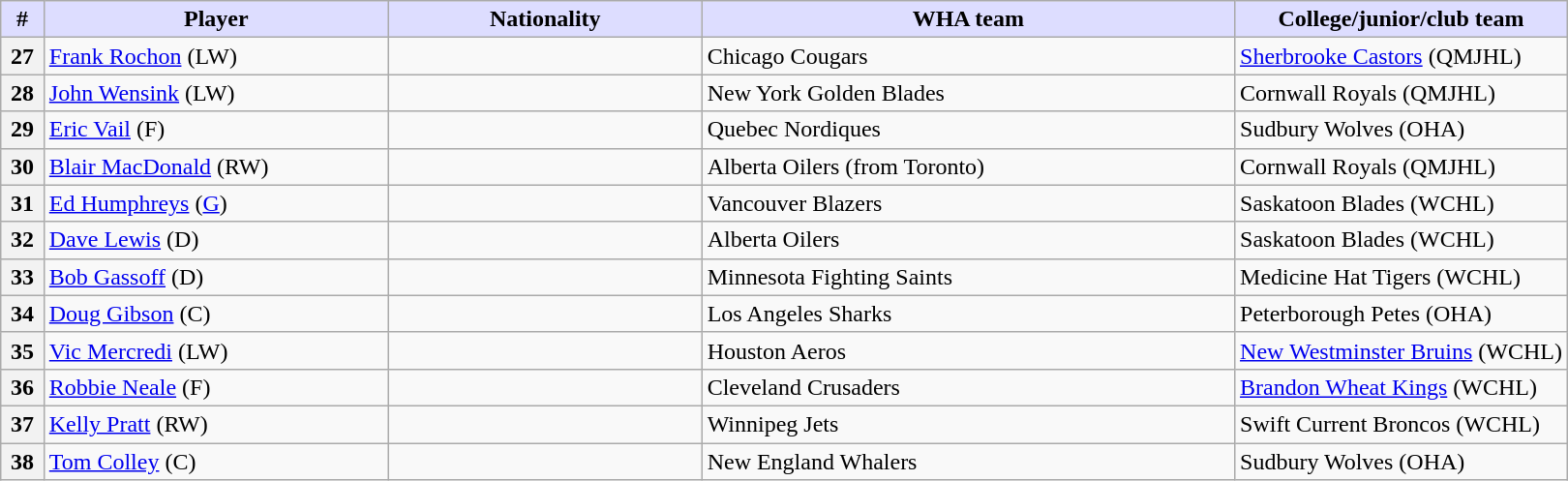<table class="wikitable">
<tr>
<th style="background:#ddf; width:2.75%;">#</th>
<th style="background:#ddf; width:22.0%;">Player</th>
<th style="background:#ddf; width:20.0%;">Nationality</th>
<th style="background:#ddf; width:34.0%;">WHA team</th>
<th style="background:#ddf; width:100.0%;">College/junior/club team</th>
</tr>
<tr>
<th>27</th>
<td><a href='#'>Frank Rochon</a> (LW)</td>
<td></td>
<td>Chicago Cougars</td>
<td><a href='#'>Sherbrooke Castors</a> (QMJHL)</td>
</tr>
<tr>
<th>28</th>
<td><a href='#'>John Wensink</a> (LW)</td>
<td></td>
<td>New York Golden Blades</td>
<td>Cornwall Royals (QMJHL)</td>
</tr>
<tr>
<th>29</th>
<td><a href='#'>Eric Vail</a> (F)</td>
<td></td>
<td>Quebec Nordiques</td>
<td>Sudbury Wolves (OHA)</td>
</tr>
<tr>
<th>30</th>
<td><a href='#'>Blair MacDonald</a> (RW)</td>
<td></td>
<td>Alberta Oilers (from Toronto)</td>
<td>Cornwall Royals (QMJHL)</td>
</tr>
<tr>
<th>31</th>
<td><a href='#'>Ed Humphreys</a> (<a href='#'>G</a>)</td>
<td></td>
<td>Vancouver Blazers</td>
<td>Saskatoon Blades (WCHL)</td>
</tr>
<tr>
<th>32</th>
<td><a href='#'>Dave Lewis</a> (D)</td>
<td></td>
<td>Alberta Oilers</td>
<td>Saskatoon Blades (WCHL)</td>
</tr>
<tr>
<th>33</th>
<td><a href='#'>Bob Gassoff</a> (D)</td>
<td></td>
<td>Minnesota Fighting Saints</td>
<td>Medicine Hat Tigers (WCHL)</td>
</tr>
<tr>
<th>34</th>
<td><a href='#'>Doug Gibson</a> (C)</td>
<td></td>
<td>Los Angeles Sharks</td>
<td>Peterborough Petes (OHA)</td>
</tr>
<tr>
<th>35</th>
<td><a href='#'>Vic Mercredi</a> (LW)</td>
<td></td>
<td>Houston Aeros</td>
<td><a href='#'>New Westminster Bruins</a> (WCHL)</td>
</tr>
<tr>
<th>36</th>
<td><a href='#'>Robbie Neale</a> (F)</td>
<td></td>
<td>Cleveland Crusaders</td>
<td><a href='#'>Brandon Wheat Kings</a> (WCHL)</td>
</tr>
<tr>
<th>37</th>
<td><a href='#'>Kelly Pratt</a> (RW)</td>
<td></td>
<td>Winnipeg Jets</td>
<td>Swift Current Broncos (WCHL)</td>
</tr>
<tr>
<th>38</th>
<td><a href='#'>Tom Colley</a> (C)</td>
<td></td>
<td>New England Whalers</td>
<td>Sudbury Wolves (OHA)</td>
</tr>
</table>
